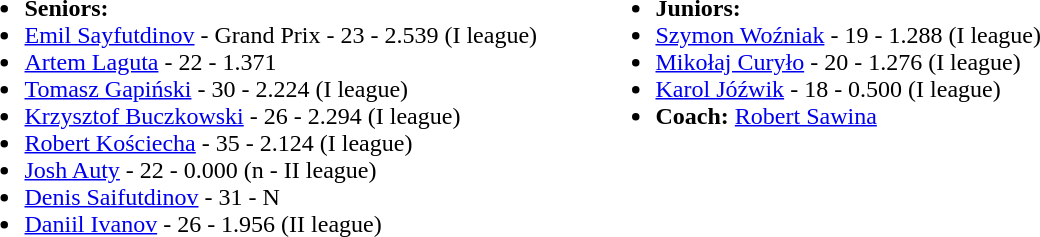<table width=100%>
<tr>
<td width=33% valign=top><br><ul><li><strong>Seniors:</strong></li><li> <a href='#'>Emil Sayfutdinov</a> - Grand Prix - 23 - 2.539 (I league)</li><li> <a href='#'>Artem Laguta</a> - 22 - 1.371</li><li> <a href='#'>Tomasz Gapiński</a> - 30 - 2.224 (I league)</li><li> <a href='#'>Krzysztof Buczkowski</a> - 26 - 2.294 (I league)</li><li> <a href='#'>Robert Kościecha</a> - 35 - 2.124 (I league)</li><li> <a href='#'>Josh Auty</a> - 22 - 0.000 (n - II league)</li><li> <a href='#'>Denis Saifutdinov</a> - 31 - N</li><li> <a href='#'>Daniil Ivanov</a> - 26 - 1.956 (II league)</li></ul></td>
<td width=33% valign=top><br><ul><li><strong>Juniors:</strong></li><li> <a href='#'>Szymon Woźniak</a> - 19 - 1.288 (I league)</li><li> <a href='#'>Mikołaj Curyło</a> - 20 - 1.276 (I league)</li><li> <a href='#'>Karol Jóźwik</a> - 18 - 0.500 (I league)</li><li><strong>Coach:</strong>  <a href='#'>Robert Sawina</a></li></ul></td>
<td width=33% valign=top></td>
</tr>
</table>
